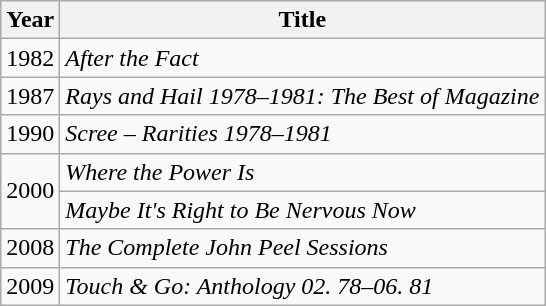<table class="wikitable sortable">
<tr>
<th>Year</th>
<th>Title</th>
</tr>
<tr>
<td>1982</td>
<td><em>After the Fact</em></td>
</tr>
<tr>
<td>1987</td>
<td><em>Rays and Hail 1978–1981: The Best of Magazine</em></td>
</tr>
<tr>
<td>1990</td>
<td><em>Scree – Rarities 1978–1981</em></td>
</tr>
<tr>
<td rowspan=2>2000</td>
<td><em>Where the Power Is</em></td>
</tr>
<tr>
<td><em>Maybe It's Right to Be Nervous Now</em></td>
</tr>
<tr>
<td>2008</td>
<td><em>The Complete John Peel Sessions</em></td>
</tr>
<tr>
<td>2009</td>
<td><em>Touch & Go: Anthology 02. 78–06. 81</em></td>
</tr>
</table>
